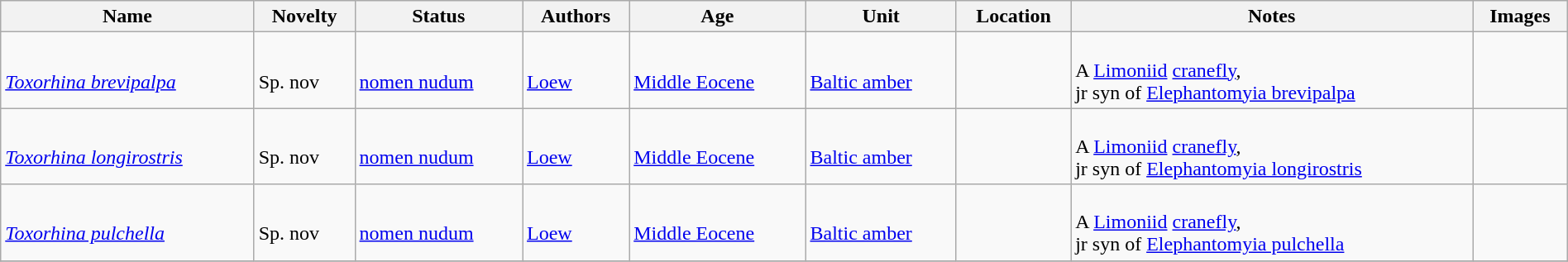<table class="wikitable sortable" align="center" width="100%">
<tr>
<th>Name</th>
<th>Novelty</th>
<th>Status</th>
<th>Authors</th>
<th>Age</th>
<th>Unit</th>
<th>Location</th>
<th>Notes</th>
<th>Images</th>
</tr>
<tr>
<td><br><em><a href='#'>Toxorhina brevipalpa</a></em></td>
<td><br>Sp. nov</td>
<td><br><a href='#'>nomen nudum</a></td>
<td><br><a href='#'>Loew</a></td>
<td><br><a href='#'>Middle Eocene</a></td>
<td><br><a href='#'>Baltic amber</a></td>
<td><br></td>
<td><br>A <a href='#'>Limoniid</a> <a href='#'>cranefly</a>,<br> jr syn of <a href='#'>Elephantomyia brevipalpa</a></td>
<td><br></td>
</tr>
<tr>
<td><br><em><a href='#'>Toxorhina longirostris</a></em></td>
<td><br>Sp. nov</td>
<td><br><a href='#'>nomen nudum</a></td>
<td><br><a href='#'>Loew</a></td>
<td><br><a href='#'>Middle Eocene</a></td>
<td><br><a href='#'>Baltic amber</a></td>
<td><br></td>
<td><br>A <a href='#'>Limoniid</a> <a href='#'>cranefly</a>,<br> jr syn of <a href='#'>Elephantomyia longirostris</a></td>
<td><br></td>
</tr>
<tr>
<td><br><em><a href='#'>Toxorhina pulchella</a></em></td>
<td><br>Sp. nov</td>
<td><br><a href='#'>nomen nudum</a></td>
<td><br><a href='#'>Loew</a></td>
<td><br><a href='#'>Middle Eocene</a></td>
<td><br><a href='#'>Baltic amber</a></td>
<td><br></td>
<td><br>A <a href='#'>Limoniid</a> <a href='#'>cranefly</a>,<br> jr syn of <a href='#'>Elephantomyia pulchella</a></td>
<td><br></td>
</tr>
<tr>
</tr>
</table>
